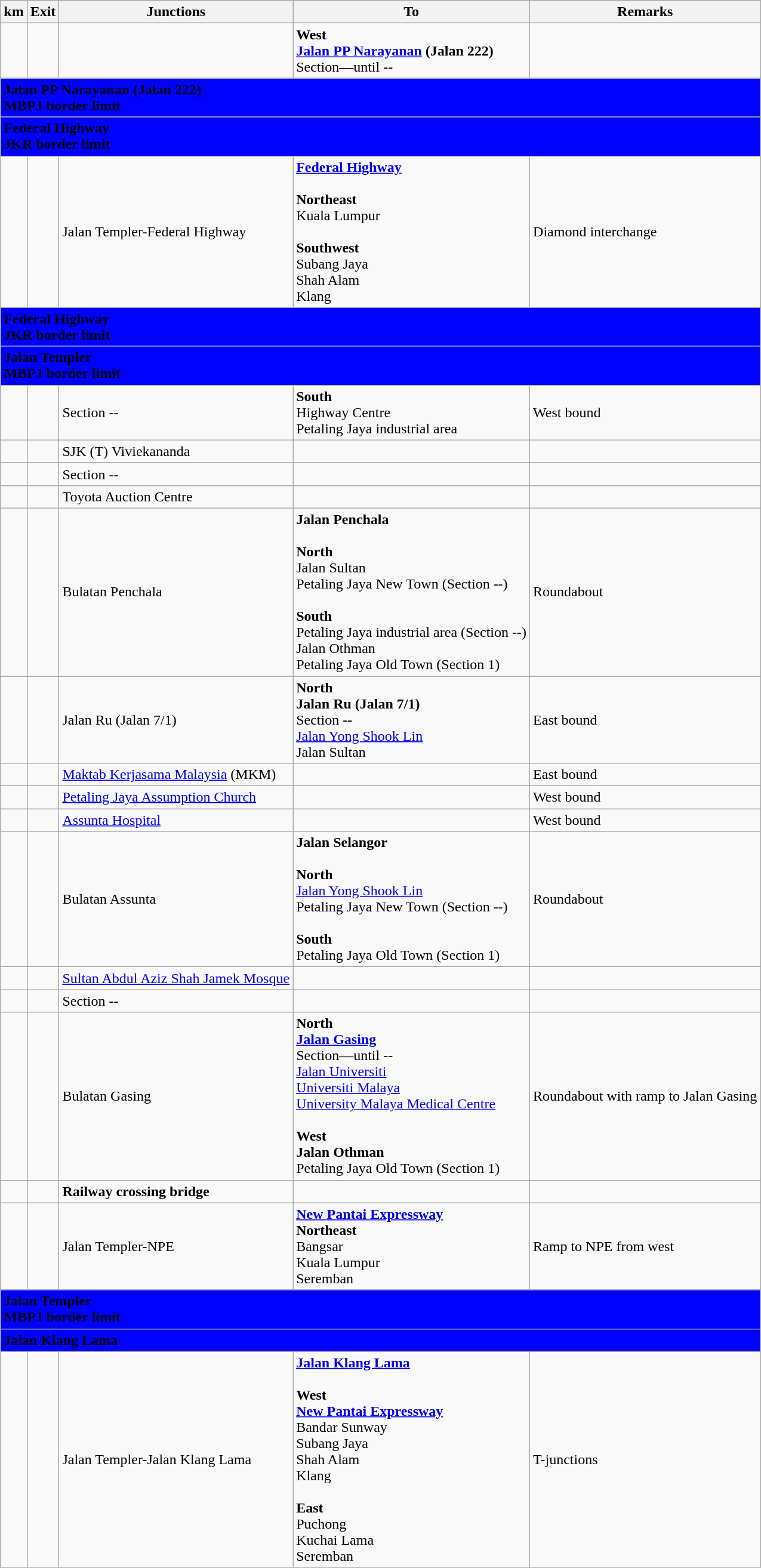<table class="wikitable">
<tr>
<th>km</th>
<th>Exit</th>
<th>Junctions</th>
<th>To</th>
<th>Remarks</th>
</tr>
<tr>
<td></td>
<td></td>
<td></td>
<td><strong>West</strong><br><strong><a href='#'>Jalan PP Narayanan</a> (Jalan 222)</strong><br>Section—until --</td>
<td></td>
</tr>
<tr>
<td style="width:600px" colspan="6" style="text-align:center" bgcolor="blue"><strong><span>Jalan PP Narayanan (Jalan 222)<br>MBPJ border limit</span></strong></td>
</tr>
<tr>
<td style="width:600px" colspan="6" style="text-align:center" bgcolor="blue"><strong><span> Federal Highway<br>JKR border limit</span></strong></td>
</tr>
<tr>
<td></td>
<td></td>
<td>Jalan Templer-Federal Highway</td>
<td> <strong><a href='#'>Federal Highway</a></strong><br><br><strong>Northeast</strong><br>Kuala Lumpur<br><br><strong>Southwest</strong><br>Subang Jaya<br>Shah Alam<br>Klang</td>
<td>Diamond interchange</td>
</tr>
<tr>
<td style="width:600px" colspan="6" style="text-align:center" bgcolor="blue"><strong><span> Federal Highway<br>JKR border limit</span></strong></td>
</tr>
<tr>
<td style="width:600px" colspan="6" style="text-align:center" bgcolor="blue"><strong><span>Jalan Templer<br>MBPJ border limit</span></strong></td>
</tr>
<tr>
<td></td>
<td></td>
<td>Section --</td>
<td><strong>South</strong><br>Highway Centre<br>Petaling Jaya industrial area</td>
<td>West bound</td>
</tr>
<tr>
<td></td>
<td></td>
<td>SJK (T) Viviekananda</td>
<td></td>
<td></td>
</tr>
<tr>
<td></td>
<td></td>
<td>Section --</td>
<td></td>
<td></td>
</tr>
<tr>
<td></td>
<td></td>
<td>Toyota Auction Centre</td>
<td></td>
<td></td>
</tr>
<tr>
<td></td>
<td></td>
<td>Bulatan Penchala</td>
<td><strong>Jalan Penchala</strong><br><br><strong>North</strong><br>Jalan Sultan<br>Petaling Jaya New Town (Section --)<br><br><strong>South</strong><br>Petaling Jaya industrial area (Section --)<br>Jalan Othman<br>Petaling Jaya Old Town (Section 1)</td>
<td>Roundabout</td>
</tr>
<tr>
<td></td>
<td></td>
<td>Jalan Ru (Jalan 7/1)</td>
<td><strong>North</strong><br><strong>Jalan Ru (Jalan 7/1)</strong><br>Section --<br><a href='#'>Jalan Yong Shook Lin</a><br>Jalan Sultan</td>
<td>East bound</td>
</tr>
<tr>
<td></td>
<td></td>
<td><a href='#'>Maktab Kerjasama Malaysia</a> (MKM)</td>
<td></td>
<td>East bound</td>
</tr>
<tr>
<td></td>
<td></td>
<td><a href='#'>Petaling Jaya Assumption Church</a></td>
<td></td>
<td>West bound</td>
</tr>
<tr>
<td></td>
<td></td>
<td><a href='#'>Assunta Hospital</a></td>
<td></td>
<td>West bound</td>
</tr>
<tr>
<td></td>
<td></td>
<td>Bulatan Assunta</td>
<td><strong>Jalan Selangor</strong><br><br><strong>North</strong><br><a href='#'>Jalan Yong Shook Lin</a><br>Petaling Jaya New Town (Section --)<br><br><strong>South</strong><br>Petaling Jaya Old Town (Section 1)</td>
<td>Roundabout</td>
</tr>
<tr>
<td></td>
<td></td>
<td><a href='#'>Sultan Abdul Aziz Shah Jamek Mosque</a></td>
<td></td>
<td></td>
</tr>
<tr>
<td></td>
<td></td>
<td>Section --</td>
<td></td>
<td></td>
</tr>
<tr>
<td></td>
<td></td>
<td>Bulatan Gasing</td>
<td><strong>North</strong><br><strong><a href='#'>Jalan Gasing</a></strong><br>Section—until --<br><a href='#'>Jalan Universiti</a><br><a href='#'>Universiti Malaya</a><br><a href='#'>University Malaya Medical Centre</a><br><br><strong>West</strong><br><strong>Jalan Othman</strong><br>Petaling Jaya Old Town (Section 1)</td>
<td>Roundabout with ramp to Jalan Gasing</td>
</tr>
<tr>
<td></td>
<td></td>
<td><strong>Railway crossing bridge</strong></td>
<td></td>
<td></td>
</tr>
<tr>
<td></td>
<td></td>
<td>Jalan Templer-NPE</td>
<td> <strong><a href='#'>New Pantai Expressway</a></strong><br><strong>Northeast</strong><br>Bangsar<br>Kuala Lumpur<br>Seremban</td>
<td>Ramp to NPE from west</td>
</tr>
<tr>
<td style="width:600px" colspan="6" style="text-align:center" bgcolor="blue"><strong><span>Jalan Templer<br>MBPJ border limit</span></strong></td>
</tr>
<tr>
<td style="width:600px" colspan="6" style="text-align:center" bgcolor="blue"><strong><span> Jalan Klang Lama</span></strong></td>
</tr>
<tr>
<td></td>
<td></td>
<td>Jalan Templer-Jalan Klang Lama</td>
<td> <strong><a href='#'>Jalan Klang Lama</a></strong><br><br><strong>West</strong><br> <strong><a href='#'>New Pantai Expressway</a></strong><br>Bandar Sunway<br>Subang Jaya<br>Shah Alam<br>Klang<br><br><strong>East</strong><br>Puchong<br>Kuchai Lama<br>Seremban</td>
<td>T-junctions</td>
</tr>
</table>
